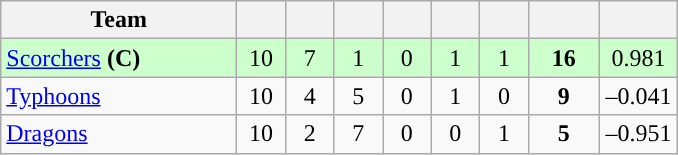<table class="wikitable" style="text-align:center">
<tr>
<th width="150">Team</th>
<th width="25"></th>
<th width="25"></th>
<th width="25"></th>
<th width="25"></th>
<th width="25"></th>
<th width="25"></th>
<th width="40"></th>
<th width="45"></th>
</tr>
<tr style="background:#cfc">
<td style="text-align:left"><a href='#'>Scorchers</a> <strong>(C)</strong></td>
<td>10</td>
<td>7</td>
<td>1</td>
<td>0</td>
<td>1</td>
<td>1</td>
<td><strong>16</strong></td>
<td>0.981</td>
</tr>
<tr>
<td style="text-align:left"><a href='#'>Typhoons</a></td>
<td>10</td>
<td>4</td>
<td>5</td>
<td>0</td>
<td>1</td>
<td>0</td>
<td><strong>9</strong></td>
<td>–0.041</td>
</tr>
<tr>
<td style="text-align:left"><a href='#'>Dragons</a></td>
<td>10</td>
<td>2</td>
<td>7</td>
<td>0</td>
<td>0</td>
<td>1</td>
<td><strong>5</strong></td>
<td>–0.951</td>
</tr>
</table>
